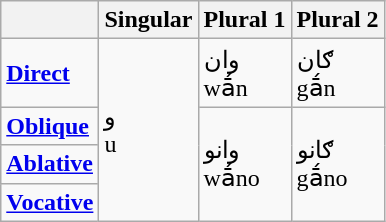<table class="wikitable">
<tr>
<th></th>
<th>Singular</th>
<th>Plural 1</th>
<th>Plural 2</th>
</tr>
<tr>
<td><strong><a href='#'>Direct</a></strong></td>
<td rowspan="4">و<br>u</td>
<td>وان<br>wā́n</td>
<td>ګان<br>gā́n</td>
</tr>
<tr>
<td><strong><a href='#'>Oblique</a></strong></td>
<td rowspan="3">وانو<br>wā́no</td>
<td rowspan="3">ګانو<br>gā́no</td>
</tr>
<tr>
<td><strong><a href='#'>Ablative</a></strong></td>
</tr>
<tr>
<td><strong><a href='#'>Vocative</a></strong></td>
</tr>
</table>
